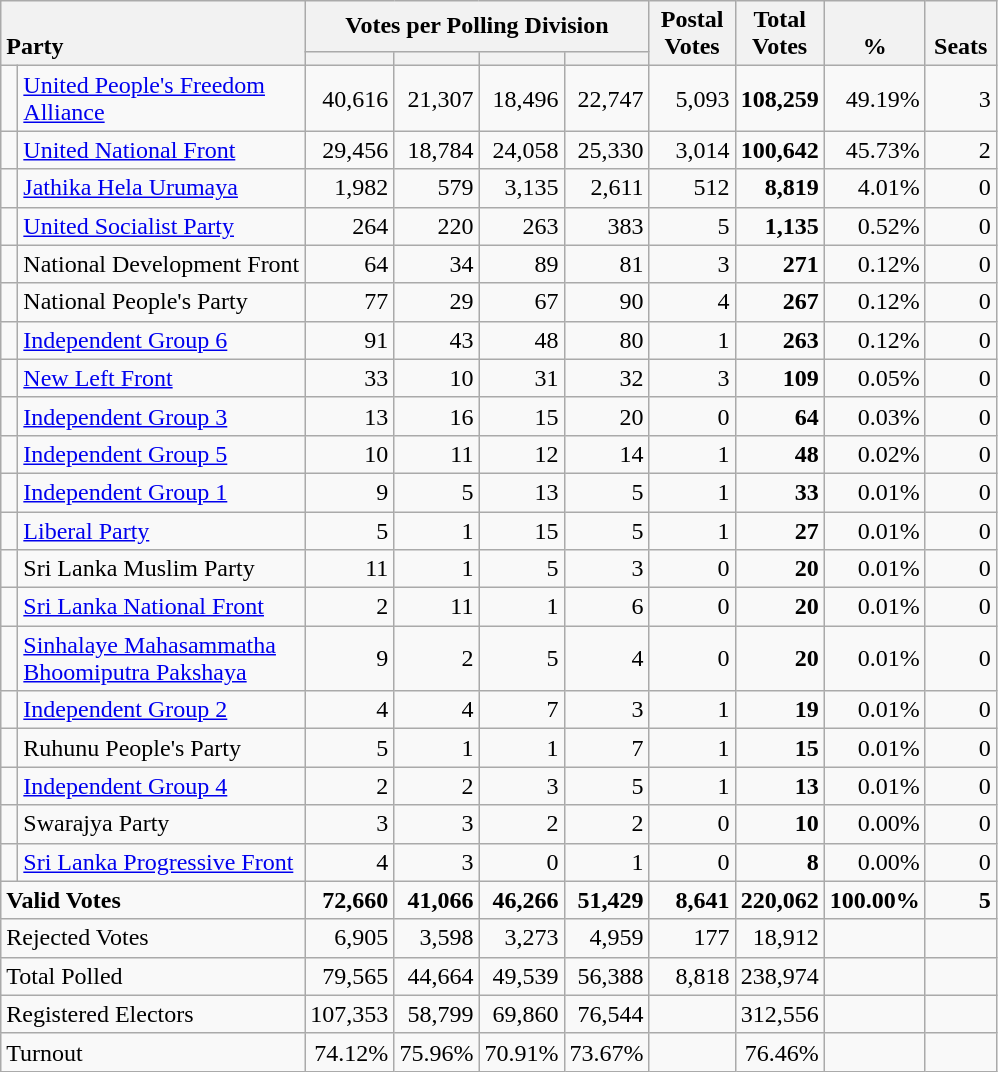<table class="wikitable" border="1" style="text-align:right;">
<tr>
<th style="text-align:left; vertical-align:bottom;" rowspan="2" colspan="2">Party</th>
<th colspan=4>Votes per Polling Division</th>
<th rowspan="2" style="vertical-align:bottom; text-align:center; width:50px;">Postal<br>Votes</th>
<th rowspan="2" style="vertical-align:bottom; text-align:center; width:50px;">Total Votes</th>
<th rowspan="2" style="vertical-align:bottom; text-align:center; width:50px;">%</th>
<th rowspan="2" style="vertical-align:bottom; text-align:center; width:40px;">Seats</th>
</tr>
<tr>
<th></th>
<th></th>
<th></th>
<th></th>
</tr>
<tr>
<td bgcolor=> </td>
<td align=left><a href='#'>United People's Freedom<br>Alliance</a></td>
<td>40,616</td>
<td>21,307</td>
<td>18,496</td>
<td>22,747</td>
<td>5,093</td>
<td><strong>108,259</strong></td>
<td>49.19%</td>
<td>3</td>
</tr>
<tr>
<td bgcolor=> </td>
<td align=left><a href='#'>United National Front</a></td>
<td>29,456</td>
<td>18,784</td>
<td>24,058</td>
<td>25,330</td>
<td>3,014</td>
<td><strong>100,642</strong></td>
<td>45.73%</td>
<td>2</td>
</tr>
<tr>
<td bgcolor=> </td>
<td align=left><a href='#'>Jathika Hela Urumaya</a></td>
<td>1,982</td>
<td>579</td>
<td>3,135</td>
<td>2,611</td>
<td>512</td>
<td><strong>8,819</strong></td>
<td>4.01%</td>
<td>0</td>
</tr>
<tr>
<td bgcolor=> </td>
<td align=left><a href='#'>United Socialist Party</a></td>
<td>264</td>
<td>220</td>
<td>263</td>
<td>383</td>
<td>5</td>
<td><strong>1,135</strong></td>
<td>0.52%</td>
<td>0</td>
</tr>
<tr>
<td bgcolor=> </td>
<td align=left>National Development Front</td>
<td>64</td>
<td>34</td>
<td>89</td>
<td>81</td>
<td>3</td>
<td><strong>271</strong></td>
<td>0.12%</td>
<td>0</td>
</tr>
<tr>
<td bgcolor=> </td>
<td align=left>National People's Party</td>
<td>77</td>
<td>29</td>
<td>67</td>
<td>90</td>
<td>4</td>
<td><strong>267</strong></td>
<td>0.12%</td>
<td>0</td>
</tr>
<tr>
<td bgcolor=> </td>
<td align=left><a href='#'>Independent Group 6</a></td>
<td>91</td>
<td>43</td>
<td>48</td>
<td>80</td>
<td>1</td>
<td><strong>263</strong></td>
<td>0.12%</td>
<td>0</td>
</tr>
<tr>
<td bgcolor=> </td>
<td align=left><a href='#'>New Left Front</a></td>
<td>33</td>
<td>10</td>
<td>31</td>
<td>32</td>
<td>3</td>
<td><strong>109</strong></td>
<td>0.05%</td>
<td>0</td>
</tr>
<tr>
<td bgcolor=> </td>
<td align=left><a href='#'>Independent Group 3</a></td>
<td>13</td>
<td>16</td>
<td>15</td>
<td>20</td>
<td>0</td>
<td><strong>64</strong></td>
<td>0.03%</td>
<td>0</td>
</tr>
<tr>
<td bgcolor=> </td>
<td align=left><a href='#'>Independent Group 5</a></td>
<td>10</td>
<td>11</td>
<td>12</td>
<td>14</td>
<td>1</td>
<td><strong>48</strong></td>
<td>0.02%</td>
<td>0</td>
</tr>
<tr>
<td bgcolor=> </td>
<td align=left><a href='#'>Independent Group 1</a></td>
<td>9</td>
<td>5</td>
<td>13</td>
<td>5</td>
<td>1</td>
<td><strong>33</strong></td>
<td>0.01%</td>
<td>0</td>
</tr>
<tr>
<td bgcolor=> </td>
<td align=left><a href='#'>Liberal Party</a></td>
<td>5</td>
<td>1</td>
<td>15</td>
<td>5</td>
<td>1</td>
<td><strong>27</strong></td>
<td>0.01%</td>
<td>0</td>
</tr>
<tr>
<td bgcolor=> </td>
<td align=left>Sri Lanka Muslim Party</td>
<td>11</td>
<td>1</td>
<td>5</td>
<td>3</td>
<td>0</td>
<td><strong>20</strong></td>
<td>0.01%</td>
<td>0</td>
</tr>
<tr>
<td bgcolor=> </td>
<td align=left><a href='#'>Sri Lanka National Front</a></td>
<td>2</td>
<td>11</td>
<td>1</td>
<td>6</td>
<td>0</td>
<td><strong>20</strong></td>
<td>0.01%</td>
<td>0</td>
</tr>
<tr>
<td bgcolor=> </td>
<td align=left><a href='#'>Sinhalaye Mahasammatha<br>Bhoomiputra Pakshaya</a></td>
<td>9</td>
<td>2</td>
<td>5</td>
<td>4</td>
<td>0</td>
<td><strong>20</strong></td>
<td>0.01%</td>
<td>0</td>
</tr>
<tr>
<td bgcolor=> </td>
<td align=left><a href='#'>Independent Group 2</a></td>
<td>4</td>
<td>4</td>
<td>7</td>
<td>3</td>
<td>1</td>
<td><strong>19</strong></td>
<td>0.01%</td>
<td>0</td>
</tr>
<tr>
<td bgcolor=> </td>
<td align=left>Ruhunu People's Party</td>
<td>5</td>
<td>1</td>
<td>1</td>
<td>7</td>
<td>1</td>
<td><strong>15</strong></td>
<td>0.01%</td>
<td>0</td>
</tr>
<tr>
<td bgcolor=> </td>
<td align=left><a href='#'>Independent Group 4</a></td>
<td>2</td>
<td>2</td>
<td>3</td>
<td>5</td>
<td>1</td>
<td><strong>13</strong></td>
<td>0.01%</td>
<td>0</td>
</tr>
<tr>
<td bgcolor=> </td>
<td align=left>Swarajya Party</td>
<td>3</td>
<td>3</td>
<td>2</td>
<td>2</td>
<td>0</td>
<td><strong>10</strong></td>
<td>0.00%</td>
<td>0</td>
</tr>
<tr>
<td bgcolor=> </td>
<td align=left><a href='#'>Sri Lanka Progressive Front</a></td>
<td>4</td>
<td>3</td>
<td>0</td>
<td>1</td>
<td>0</td>
<td><strong>8</strong></td>
<td>0.00%</td>
<td>0</td>
</tr>
<tr>
<td align=left colspan=2><strong>Valid Votes</strong></td>
<td><strong>72,660</strong></td>
<td><strong>41,066</strong></td>
<td><strong>46,266</strong></td>
<td><strong>51,429</strong></td>
<td><strong>8,641</strong></td>
<td><strong>220,062</strong></td>
<td><strong>100.00%</strong></td>
<td><strong>5</strong></td>
</tr>
<tr>
<td align=left colspan=2>Rejected Votes</td>
<td>6,905</td>
<td>3,598</td>
<td>3,273</td>
<td>4,959</td>
<td>177</td>
<td>18,912</td>
<td></td>
<td></td>
</tr>
<tr>
<td align=left colspan=2>Total Polled</td>
<td>79,565</td>
<td>44,664</td>
<td>49,539</td>
<td>56,388</td>
<td>8,818</td>
<td>238,974</td>
<td></td>
<td></td>
</tr>
<tr>
<td align=left colspan=2>Registered Electors</td>
<td>107,353</td>
<td>58,799</td>
<td>69,860</td>
<td>76,544</td>
<td></td>
<td>312,556</td>
<td></td>
<td></td>
</tr>
<tr>
<td align=left colspan=2>Turnout</td>
<td>74.12%</td>
<td>75.96%</td>
<td>70.91%</td>
<td>73.67%</td>
<td></td>
<td>76.46%</td>
<td></td>
<td></td>
</tr>
</table>
